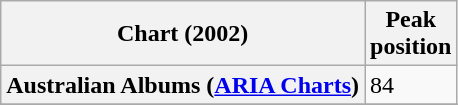<table class="wikitable plainrowheaders sortable">
<tr>
<th scope="col">Chart (2002)</th>
<th scope="col">Peak<br>position</th>
</tr>
<tr>
<th scope="row">Australian Albums (<a href='#'>ARIA Charts</a>)</th>
<td>84</td>
</tr>
<tr>
</tr>
<tr>
</tr>
<tr>
</tr>
<tr>
</tr>
<tr>
</tr>
<tr>
</tr>
<tr>
</tr>
<tr>
</tr>
<tr>
</tr>
<tr>
</tr>
<tr>
</tr>
<tr>
</tr>
<tr>
</tr>
</table>
